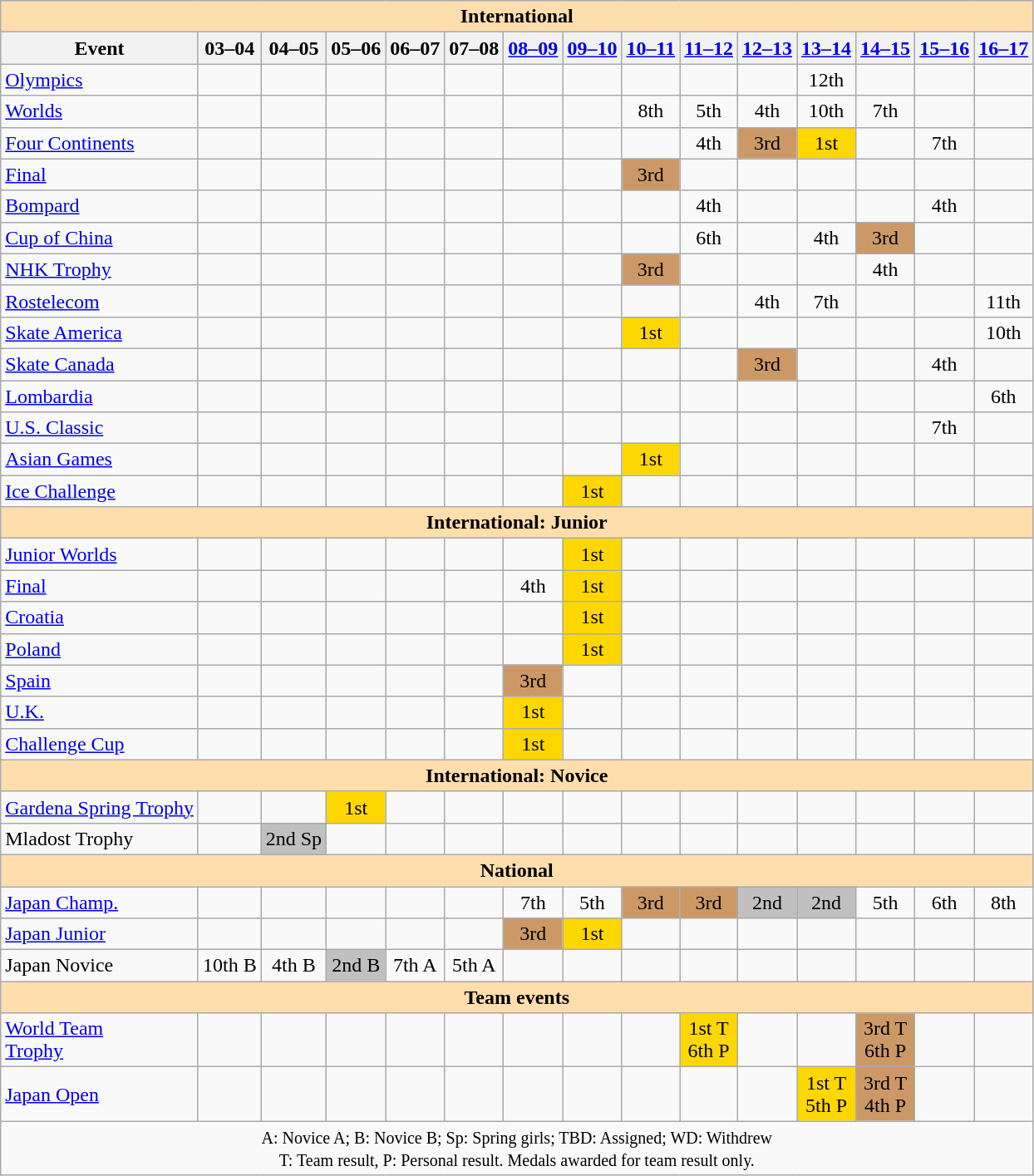<table class="wikitable" style="text-align:center">
<tr>
<th colspan="15" style="background-color: #ffdead;">International</th>
</tr>
<tr>
<th>Event</th>
<th>03–04</th>
<th>04–05</th>
<th>05–06</th>
<th>06–07</th>
<th>07–08</th>
<th><a href='#'>08–09</a></th>
<th><a href='#'>09–10</a></th>
<th><a href='#'>10–11</a></th>
<th><a href='#'>11–12</a></th>
<th><a href='#'>12–13</a></th>
<th><a href='#'>13–14</a></th>
<th><a href='#'>14–15</a></th>
<th><a href='#'>15–16</a></th>
<th><a href='#'>16–17</a></th>
</tr>
<tr>
<td align=left><a href='#'>Olympics</a></td>
<td></td>
<td></td>
<td></td>
<td></td>
<td></td>
<td></td>
<td></td>
<td></td>
<td></td>
<td></td>
<td>12th</td>
<td></td>
<td></td>
<td></td>
</tr>
<tr>
<td align=left><a href='#'>Worlds</a></td>
<td></td>
<td></td>
<td></td>
<td></td>
<td></td>
<td></td>
<td></td>
<td>8th</td>
<td>5th</td>
<td>4th</td>
<td>10th</td>
<td>7th</td>
<td></td>
<td></td>
</tr>
<tr>
<td align=left><a href='#'>Four Continents</a></td>
<td></td>
<td></td>
<td></td>
<td></td>
<td></td>
<td></td>
<td></td>
<td></td>
<td>4th</td>
<td bgcolor=cc9966>3rd</td>
<td bgcolor=gold>1st</td>
<td></td>
<td>7th</td>
<td></td>
</tr>
<tr>
<td align=left> <a href='#'>Final</a></td>
<td></td>
<td></td>
<td></td>
<td></td>
<td></td>
<td></td>
<td></td>
<td bgcolor=cc9966>3rd</td>
<td></td>
<td></td>
<td></td>
<td></td>
<td></td>
<td></td>
</tr>
<tr>
<td align=left> <a href='#'>Bompard</a></td>
<td></td>
<td></td>
<td></td>
<td></td>
<td></td>
<td></td>
<td></td>
<td></td>
<td>4th</td>
<td></td>
<td></td>
<td></td>
<td>4th</td>
<td></td>
</tr>
<tr>
<td align=left> <a href='#'>Cup of China</a></td>
<td></td>
<td></td>
<td></td>
<td></td>
<td></td>
<td></td>
<td></td>
<td></td>
<td>6th</td>
<td></td>
<td>4th</td>
<td bgcolor=cc9966>3rd</td>
<td></td>
<td></td>
</tr>
<tr>
<td align=left> <a href='#'>NHK Trophy</a></td>
<td></td>
<td></td>
<td></td>
<td></td>
<td></td>
<td></td>
<td></td>
<td bgcolor=cc9966>3rd</td>
<td></td>
<td></td>
<td></td>
<td>4th</td>
<td></td>
<td></td>
</tr>
<tr>
<td align=left> <a href='#'>Rostelecom</a></td>
<td></td>
<td></td>
<td></td>
<td></td>
<td></td>
<td></td>
<td></td>
<td></td>
<td></td>
<td>4th</td>
<td>7th</td>
<td></td>
<td></td>
<td>11th</td>
</tr>
<tr>
<td align=left> <a href='#'>Skate America</a></td>
<td></td>
<td></td>
<td></td>
<td></td>
<td></td>
<td></td>
<td></td>
<td bgcolor=gold>1st</td>
<td></td>
<td></td>
<td></td>
<td></td>
<td></td>
<td>10th</td>
</tr>
<tr>
<td align=left> <a href='#'>Skate Canada</a></td>
<td></td>
<td></td>
<td></td>
<td></td>
<td></td>
<td></td>
<td></td>
<td></td>
<td></td>
<td bgcolor=cc9966>3rd</td>
<td></td>
<td></td>
<td>4th</td>
<td></td>
</tr>
<tr>
<td align=left> <a href='#'>Lombardia</a></td>
<td></td>
<td></td>
<td></td>
<td></td>
<td></td>
<td></td>
<td></td>
<td></td>
<td></td>
<td></td>
<td></td>
<td></td>
<td></td>
<td>6th</td>
</tr>
<tr>
<td align=left> <a href='#'>U.S. Classic</a></td>
<td></td>
<td></td>
<td></td>
<td></td>
<td></td>
<td></td>
<td></td>
<td></td>
<td></td>
<td></td>
<td></td>
<td></td>
<td>7th</td>
<td></td>
</tr>
<tr>
<td align=left><a href='#'>Asian Games</a></td>
<td></td>
<td></td>
<td></td>
<td></td>
<td></td>
<td></td>
<td></td>
<td bgcolor=gold>1st</td>
<td></td>
<td></td>
<td></td>
<td></td>
<td></td>
<td></td>
</tr>
<tr>
<td align=left><a href='#'>Ice Challenge</a></td>
<td></td>
<td></td>
<td></td>
<td></td>
<td></td>
<td></td>
<td bgcolor=gold>1st</td>
<td></td>
<td></td>
<td></td>
<td></td>
<td></td>
<td></td>
<td></td>
</tr>
<tr>
<th colspan="15" style="background-color: #ffdead;">International: Junior</th>
</tr>
<tr>
<td align=left><a href='#'>Junior Worlds</a></td>
<td></td>
<td></td>
<td></td>
<td></td>
<td></td>
<td></td>
<td bgcolor=gold>1st</td>
<td></td>
<td></td>
<td></td>
<td></td>
<td></td>
<td></td>
<td></td>
</tr>
<tr>
<td align=left> <a href='#'>Final</a></td>
<td></td>
<td></td>
<td></td>
<td></td>
<td></td>
<td>4th</td>
<td bgcolor=gold>1st</td>
<td></td>
<td></td>
<td></td>
<td></td>
<td></td>
<td></td>
<td></td>
</tr>
<tr>
<td align=left> <a href='#'>Croatia</a></td>
<td></td>
<td></td>
<td></td>
<td></td>
<td></td>
<td></td>
<td bgcolor=gold>1st</td>
<td></td>
<td></td>
<td></td>
<td></td>
<td></td>
<td></td>
<td></td>
</tr>
<tr>
<td align=left> <a href='#'>Poland</a></td>
<td></td>
<td></td>
<td></td>
<td></td>
<td></td>
<td></td>
<td bgcolor=gold>1st</td>
<td></td>
<td></td>
<td></td>
<td></td>
<td></td>
<td></td>
<td></td>
</tr>
<tr>
<td align=left> <a href='#'>Spain</a></td>
<td></td>
<td></td>
<td></td>
<td></td>
<td></td>
<td bgcolor="cc9966">3rd</td>
<td></td>
<td></td>
<td></td>
<td></td>
<td></td>
<td></td>
<td></td>
<td></td>
</tr>
<tr>
<td align=left> <a href='#'>U.K.</a></td>
<td></td>
<td></td>
<td></td>
<td></td>
<td></td>
<td bgcolor="gold">1st</td>
<td></td>
<td></td>
<td></td>
<td></td>
<td></td>
<td></td>
<td></td>
<td></td>
</tr>
<tr>
<td align=left><a href='#'>Challenge Cup</a></td>
<td></td>
<td></td>
<td></td>
<td></td>
<td></td>
<td bgcolor="gold">1st</td>
<td></td>
<td></td>
<td></td>
<td></td>
<td></td>
<td></td>
<td></td>
<td></td>
</tr>
<tr>
<th colspan="15" style="background-color: #ffdead;">International: Novice</th>
</tr>
<tr>
<td align=left><a href='#'>Gardena Spring Trophy</a></td>
<td></td>
<td></td>
<td bgcolor="gold">1st</td>
<td></td>
<td></td>
<td></td>
<td></td>
<td></td>
<td></td>
<td></td>
<td></td>
<td></td>
<td></td>
<td></td>
</tr>
<tr>
<td align=left>Mladost Trophy</td>
<td></td>
<td bgcolor="silver">2nd Sp</td>
<td></td>
<td></td>
<td></td>
<td></td>
<td></td>
<td></td>
<td></td>
<td></td>
<td></td>
<td></td>
<td></td>
<td></td>
</tr>
<tr>
<th colspan="15" style="background-color: #ffdead;">National</th>
</tr>
<tr>
<td align="left"><a href='#'>Japan Champ.</a></td>
<td></td>
<td></td>
<td></td>
<td></td>
<td></td>
<td>7th</td>
<td>5th</td>
<td bgcolor="cc9966">3rd</td>
<td bgcolor="cc9966">3rd</td>
<td bgcolor="silver">2nd</td>
<td bgcolor="silver">2nd</td>
<td>5th</td>
<td>6th</td>
<td>8th</td>
</tr>
<tr>
<td align="left"><a href='#'>Japan Junior</a></td>
<td></td>
<td></td>
<td></td>
<td></td>
<td></td>
<td bgcolor="cc9966">3rd</td>
<td bgcolor="gold">1st</td>
<td></td>
<td></td>
<td></td>
<td></td>
<td></td>
<td></td>
<td></td>
</tr>
<tr>
<td align=left>Japan Novice</td>
<td>10th B</td>
<td>4th B</td>
<td bgcolor="silver">2nd B</td>
<td>7th A</td>
<td>5th A</td>
<td></td>
<td></td>
<td></td>
<td></td>
<td></td>
<td></td>
<td></td>
<td></td>
<td></td>
</tr>
<tr>
<th colspan="15" style="background-color: #ffdead;">Team events</th>
</tr>
<tr>
<td align="left"><a href='#'>World Team<br>Trophy</a></td>
<td></td>
<td></td>
<td></td>
<td></td>
<td></td>
<td></td>
<td></td>
<td></td>
<td bgcolor="gold">1st T<br>6th P</td>
<td></td>
<td></td>
<td bgcolor="cc9966">3rd T<br>6th P</td>
<td></td>
<td></td>
</tr>
<tr>
<td align="left"><a href='#'>Japan Open</a></td>
<td></td>
<td></td>
<td></td>
<td></td>
<td></td>
<td></td>
<td></td>
<td></td>
<td></td>
<td></td>
<td bgcolor="gold">1st T<br>5th P</td>
<td bgcolor="cc9966">3rd T<br>4th P</td>
<td></td>
<td></td>
</tr>
<tr>
<td colspan="15" align="center"><small>A: Novice A; B: Novice B; Sp: Spring girls; TBD: Assigned; WD: Withdrew<br>T: Team result, P: Personal result. Medals awarded for team result only.</small></td>
</tr>
</table>
